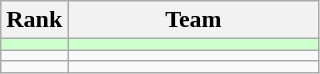<table class=wikitable style="text-align:center;">
<tr>
<th width=35>Rank</th>
<th width=160>Team</th>
</tr>
<tr bgcolor=#ccffcc>
<td></td>
<td align=left></td>
</tr>
<tr>
<td></td>
<td align=left></td>
</tr>
<tr>
<td></td>
<td align=left></td>
</tr>
</table>
